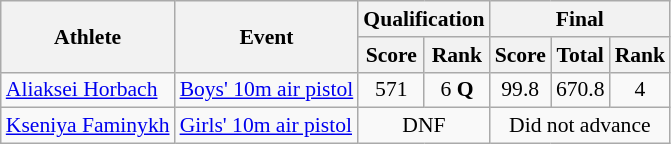<table class="wikitable" style="font-size:90%">
<tr>
<th rowspan="2">Athlete</th>
<th rowspan="2">Event</th>
<th colspan="2">Qualification</th>
<th colspan="3">Final</th>
</tr>
<tr>
<th>Score</th>
<th>Rank</th>
<th>Score</th>
<th>Total</th>
<th>Rank</th>
</tr>
<tr>
<td><a href='#'>Aliaksei Horbach</a></td>
<td><a href='#'>Boys' 10m air pistol</a></td>
<td align=center>571</td>
<td align=center>6 <strong>Q</strong></td>
<td align=center>99.8</td>
<td align=center>670.8</td>
<td align=center>4</td>
</tr>
<tr>
<td><a href='#'>Kseniya Faminykh</a></td>
<td><a href='#'>Girls' 10m air pistol</a></td>
<td align=center colspan=2>DNF</td>
<td colspan=3 align=center>Did not advance</td>
</tr>
</table>
